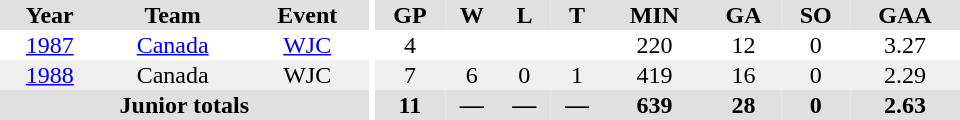<table border="0" cellpadding="1" cellspacing="0" ID="Table3" style="text-align:center; width:40em">
<tr ALIGN="center" bgcolor="#e0e0e0">
<th>Year</th>
<th>Team</th>
<th>Event</th>
<th rowspan="99" bgcolor="#ffffff"></th>
<th>GP</th>
<th>W</th>
<th>L</th>
<th>T</th>
<th>MIN</th>
<th>GA</th>
<th>SO</th>
<th>GAA</th>
</tr>
<tr>
<td><a href='#'>1987</a></td>
<td><a href='#'>Canada</a></td>
<td><a href='#'>WJC</a></td>
<td>4</td>
<td></td>
<td></td>
<td></td>
<td>220</td>
<td>12</td>
<td>0</td>
<td>3.27</td>
</tr>
<tr bgcolor="#f0f0f0">
<td><a href='#'>1988</a></td>
<td>Canada</td>
<td>WJC</td>
<td>7</td>
<td>6</td>
<td>0</td>
<td>1</td>
<td>419</td>
<td>16</td>
<td>0</td>
<td>2.29</td>
</tr>
<tr bgcolor="#e0e0e0">
<th colspan=3>Junior totals</th>
<th>11</th>
<th>—</th>
<th>—</th>
<th>—</th>
<th>639</th>
<th>28</th>
<th>0</th>
<th>2.63</th>
</tr>
</table>
